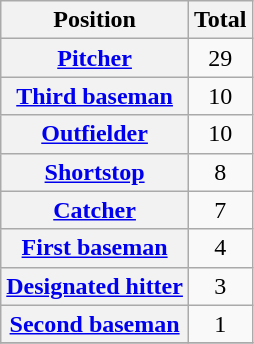<table class="wikitable sortable plainrowheaders" border="1" style="text-align:center">
<tr>
<th scope="col" style="text-align:center;">Position</th>
<th scope="col" style="text-align:center;">Total</th>
</tr>
<tr>
<th scope="row" style="text-align:center;"><a href='#'>Pitcher</a></th>
<td>29</td>
</tr>
<tr>
<th scope="row" style="text-align:center;"><a href='#'>Third baseman</a></th>
<td>10</td>
</tr>
<tr>
<th scope="row" style="text-align:center;"><a href='#'>Outfielder</a></th>
<td>10</td>
</tr>
<tr>
<th scope="row" style="text-align:center;"><a href='#'>Shortstop</a></th>
<td>8</td>
</tr>
<tr>
<th scope="row" style="text-align:center;"><a href='#'>Catcher</a></th>
<td>7</td>
</tr>
<tr>
<th scope="row" style="text-align:center;"><a href='#'>First baseman</a></th>
<td>4</td>
</tr>
<tr>
<th scope="row" style="text-align:center;"><a href='#'>Designated hitter</a></th>
<td>3</td>
</tr>
<tr>
<th scope="row" style="text-align:center;"><a href='#'>Second baseman</a></th>
<td>1</td>
</tr>
<tr>
</tr>
</table>
